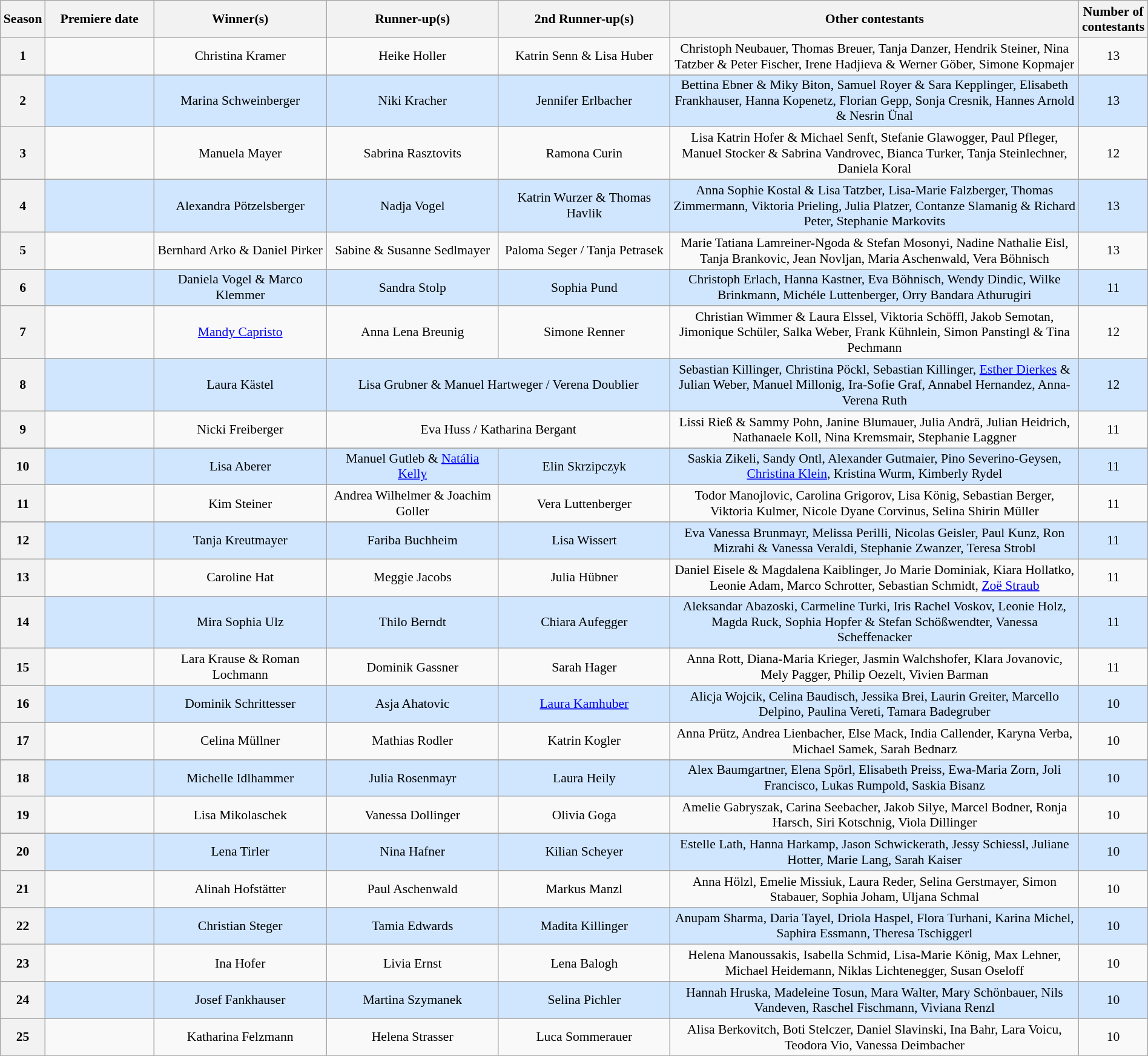<table class="wikitable" style="font-size:90%; width:100%; text-align: center">
<tr>
<th style="width:3%;">Season</th>
<th style="width:10%;">Premiere date</th>
<th width=16%>Winner(s)</th>
<th width=16%>Runner-up(s)</th>
<th width=16%>2nd Runner-up(s)</th>
<th style="width:48%;">Other contestants</th>
<th style="width:4%;">Number of contestants</th>
</tr>
<tr>
<th Kiddy Contest (season 1)>1</th>
<td></td>
<td>Christina Kramer</td>
<td>Heike Holler</td>
<td>Katrin Senn & Lisa Huber</td>
<td>Christoph Neubauer, Thomas Breuer, Tanja Danzer, Hendrik Steiner, Nina Tatzber & Peter Fischer, Irene Hadjieva & Werner Göber, Simone Kopmajer</td>
<td>13</td>
</tr>
<tr>
</tr>
<tr style="background: #D0E6FF;">
<th Kiddy Contest (season 2)>2</th>
<td></td>
<td>Marina Schweinberger</td>
<td>Niki Kracher</td>
<td>Jennifer Erlbacher</td>
<td>Bettina Ebner & Miky Biton, Samuel Royer & Sara Kepplinger, Elisabeth Frankhauser, Hanna Kopenetz, Florian Gepp, Sonja Cresnik, Hannes Arnold & Nesrin Ünal</td>
<td>13</td>
</tr>
<tr>
<th Kiddy Contest (season 3)>3</th>
<td></td>
<td>Manuela Mayer</td>
<td>Sabrina Rasztovits</td>
<td>Ramona Curin</td>
<td>Lisa Katrin Hofer & Michael Senft, Stefanie Glawogger, Paul Pfleger, Manuel Stocker & Sabrina Vandrovec, Bianca Turker, Tanja Steinlechner, Daniela Koral</td>
<td>12</td>
</tr>
<tr>
</tr>
<tr style="background: #D0E6FF;">
<th Kiddy Contest (season 4)>4</th>
<td></td>
<td>Alexandra Pötzelsberger</td>
<td>Nadja Vogel</td>
<td>Katrin Wurzer & Thomas Havlik</td>
<td>Anna Sophie Kostal & Lisa Tatzber, Lisa-Marie Falzberger, Thomas Zimmermann, Viktoria Prieling, Julia Platzer, Contanze Slamanig & Richard Peter, Stephanie Markovits</td>
<td>13</td>
</tr>
<tr>
<th Kiddy Contest (season 5)>5</th>
<td></td>
<td>Bernhard Arko & Daniel Pirker</td>
<td>Sabine & Susanne Sedlmayer</td>
<td>Paloma Seger / Tanja Petrasek</td>
<td>Marie Tatiana Lamreiner-Ngoda & Stefan Mosonyi, Nadine Nathalie Eisl, Tanja Brankovic, Jean Novljan, Maria Aschenwald, Vera Böhnisch</td>
<td>13</td>
</tr>
<tr>
</tr>
<tr style="background: #D0E6FF;">
<th Kiddy contest, Season 6>6</th>
<td></td>
<td>Daniela Vogel & Marco Klemmer</td>
<td>Sandra Stolp</td>
<td>Sophia Pund</td>
<td>Christoph Erlach, Hanna Kastner, Eva Böhnisch, Wendy Dindic, Wilke Brinkmann, Michéle Luttenberger, Orry Bandara Athurugiri</td>
<td>11</td>
</tr>
<tr>
<th Kiddy contest, Season 7>7</th>
<td></td>
<td><a href='#'>Mandy Capristo</a></td>
<td>Anna Lena Breunig</td>
<td>Simone Renner</td>
<td>Christian Wimmer & Laura Elssel, Viktoria Schöffl, Jakob Semotan, Jimonique Schüler, Salka Weber, Frank Kühnlein,  Simon Panstingl & Tina Pechmann</td>
<td>12</td>
</tr>
<tr>
</tr>
<tr style="background: #D0E6FF;">
<th Kiddy contest, Season 8>8</th>
<td></td>
<td>Laura Kästel</td>
<td colspan=2>Lisa Grubner & Manuel Hartweger / Verena Doublier</td>
<td>Sebastian Killinger, Christina Pöckl, Sebastian Killinger, <a href='#'>Esther Dierkes</a> & Julian Weber, Manuel Millonig, Ira-Sofie Graf, Annabel Hernandez, Anna-Verena Ruth</td>
<td>12</td>
</tr>
<tr>
<th Kiddy contest, Season 9>9</th>
<td></td>
<td>Nicki Freiberger</td>
<td colspan=2>Eva Huss / Katharina Bergant</td>
<td>Lissi Rieß & Sammy Pohn, Janine Blumauer, Julia Andrä, Julian Heidrich,  Nathanaele Koll, Nina Kremsmair, Stephanie Laggner</td>
<td>11</td>
</tr>
<tr>
</tr>
<tr style="background: #D0E6FF;">
<th Kiddy contest, Season 10>10</th>
<td></td>
<td>Lisa Aberer</td>
<td>Manuel Gutleb & <a href='#'>Natália Kelly</a></td>
<td>Elin Skrzipczyk</td>
<td>Saskia Zikeli, Sandy Ontl, Alexander Gutmaier, Pino Severino-Geysen, <a href='#'>Christina Klein</a>, Kristina Wurm, Kimberly Rydel</td>
<td>11</td>
</tr>
<tr>
<th Kiddy contest, Season 11>11</th>
<td></td>
<td>Kim Steiner</td>
<td>Andrea Wilhelmer & Joachim Goller</td>
<td>Vera Luttenberger</td>
<td>Todor Manojlovic, Carolina Grigorov, Lisa König, Sebastian Berger, Viktoria Kulmer, Nicole Dyane Corvinus, Selina Shirin Müller</td>
<td>11</td>
</tr>
<tr>
</tr>
<tr style="background: #D0E6FF;">
<th Kiddy contest, Season 12>12</th>
<td></td>
<td>Tanja Kreutmayer</td>
<td>Fariba Buchheim</td>
<td>Lisa Wissert</td>
<td>Eva Vanessa Brunmayr, Melissa Perilli, Nicolas Geisler, Paul Kunz, Ron Mizrahi & Vanessa Veraldi, Stephanie Zwanzer, Teresa Strobl</td>
<td>11</td>
</tr>
<tr>
<th Kiddy contest, Season 13>13</th>
<td></td>
<td>Caroline Hat</td>
<td>Meggie Jacobs</td>
<td>Julia Hübner</td>
<td>Daniel Eisele & Magdalena Kaiblinger, Jo Marie Dominiak, Kiara Hollatko, Leonie Adam, Marco Schrotter, Sebastian Schmidt, <a href='#'>Zoë Straub</a></td>
<td>11</td>
</tr>
<tr>
</tr>
<tr style="background: #D0E6FF;">
<th Kiddy contest, Season 14>14</th>
<td></td>
<td>Mira Sophia Ulz</td>
<td>Thilo Berndt</td>
<td>Chiara Aufegger</td>
<td>Aleksandar Abazoski, Carmeline Turki, Iris Rachel Voskov, Leonie Holz, Magda Ruck, Sophia Hopfer & Stefan Schößwendter, Vanessa Scheffenacker</td>
<td>11</td>
</tr>
<tr>
<th Kiddy contest, Season 15>15</th>
<td></td>
<td>Lara Krause & Roman Lochmann</td>
<td>Dominik Gassner</td>
<td>Sarah Hager</td>
<td>Anna Rott, Diana-Maria Krieger, Jasmin Walchshofer, Klara Jovanovic, Mely Pagger, Philip Oezelt, Vivien Barman</td>
<td>11</td>
</tr>
<tr>
</tr>
<tr style="background: #D0E6FF;">
<th Kiddy contest, Season 16>16</th>
<td></td>
<td>Dominik Schrittesser</td>
<td>Asja Ahatovic</td>
<td><a href='#'>Laura Kamhuber</a></td>
<td>Alicja Wojcik, Celina Baudisch, Jessika Brei, Laurin Greiter, Marcello Delpino, Paulina Vereti, Tamara Badegruber</td>
<td>10</td>
</tr>
<tr>
<th Kiddy contest, Season 17>17</th>
<td></td>
<td>Celina Müllner</td>
<td>Mathias Rodler</td>
<td>Katrin Kogler</td>
<td>Anna Prütz, Andrea Lienbacher, Else Mack, India Callender, Karyna Verba, Michael Samek, Sarah Bednarz</td>
<td>10</td>
</tr>
<tr>
</tr>
<tr style="background: #D0E6FF;">
<th Kiddy contest, Season 18>18</th>
<td></td>
<td>Michelle Idlhammer</td>
<td>Julia Rosenmayr</td>
<td>Laura Heily</td>
<td>Alex Baumgartner, Elena Spörl, Elisabeth Preiss, Ewa-Maria Zorn, Joli Francisco, Lukas Rumpold, Saskia Bisanz</td>
<td>10</td>
</tr>
<tr>
<th Kiddy contest, Season 19>19</th>
<td></td>
<td>Lisa Mikolaschek</td>
<td>Vanessa Dollinger</td>
<td>Olivia Goga</td>
<td>Amelie Gabryszak, Carina Seebacher, Jakob Silye, Marcel Bodner, Ronja Harsch, Siri Kotschnig, Viola Dillinger</td>
<td>10</td>
</tr>
<tr>
</tr>
<tr style="background: #D0E6FF;">
<th Kiddy contest, Season 20>20</th>
<td></td>
<td>Lena Tirler</td>
<td>Nina Hafner</td>
<td>Kilian Scheyer</td>
<td>Estelle Lath, Hanna Harkamp, Jason Schwickerath, Jessy Schiessl, Juliane Hotter, Marie Lang, Sarah Kaiser</td>
<td>10</td>
</tr>
<tr>
<th Kiddy contest, Season 21>21</th>
<td></td>
<td>Alinah Hofstätter</td>
<td>Paul Aschenwald</td>
<td>Markus Manzl</td>
<td>Anna Hölzl, Emelie Missiuk, Laura Reder, Selina Gerstmayer, Simon Stabauer, Sophia Joham, Uljana Schmal</td>
<td>10</td>
</tr>
<tr>
</tr>
<tr style="background: #D0E6FF;">
<th Kiddy contest, Season 22>22</th>
<td></td>
<td>Christian Steger</td>
<td>Tamia Edwards</td>
<td>Madita Killinger</td>
<td>Anupam Sharma, Daria Tayel, Driola Haspel, Flora Turhani, Karina Michel, Saphira Essmann, Theresa Tschiggerl</td>
<td>10</td>
</tr>
<tr>
<th Kiddy contest, Season 23>23</th>
<td></td>
<td>Ina Hofer</td>
<td>Livia Ernst</td>
<td>Lena Balogh</td>
<td>Helena Manoussakis, Isabella Schmid, Lisa-Marie König, Max Lehner, Michael Heidemann, Niklas Lichtenegger, Susan Oseloff</td>
<td>10</td>
</tr>
<tr>
</tr>
<tr style="background: #D0E6FF;">
<th Kiddy contest, Season 24>24</th>
<td></td>
<td>Josef Fankhauser</td>
<td>Martina Szymanek</td>
<td>Selina Pichler</td>
<td>Hannah Hruska, Madeleine Tosun, Mara Walter, Mary Schönbauer, Nils Vandeven, Raschel Fischmann, Viviana Renzl</td>
<td>10</td>
</tr>
<tr>
<th Kiddy contest, Season 25>25</th>
<td></td>
<td>Katharina Felzmann</td>
<td>Helena Strasser</td>
<td>Luca Sommerauer</td>
<td>Alisa Berkovitch, Boti Stelczer, Daniel Slavinski, Ina Bahr, Lara Voicu, Teodora Vio, Vanessa Deimbacher</td>
<td>10</td>
</tr>
</table>
